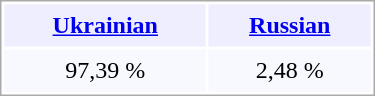<table width="250px" border="0" cellspacing="2" cellpadding="5" style="border:1px solid #AAAAAA;">
<tr bgcolor="#eeeeff">
<th><a href='#'>Ukrainian</a></th>
<th><a href='#'>Russian</a></th>
</tr>
<tr bgcolor="#f7f9ff">
<td align=center>97,39 %</td>
<td align=center>2,48 %</td>
</tr>
</table>
